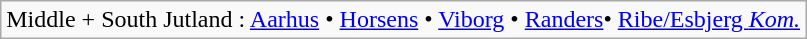<table class="wikitable">
<tr>
<td>Middle + South Jutland : <a href='#'>Aarhus</a> • <a href='#'>Horsens</a> • <a href='#'>Viborg</a> • <a href='#'>Randers</a>• <a href='#'>Ribe/Esbjerg <em>Kom.</em></a></td>
</tr>
</table>
